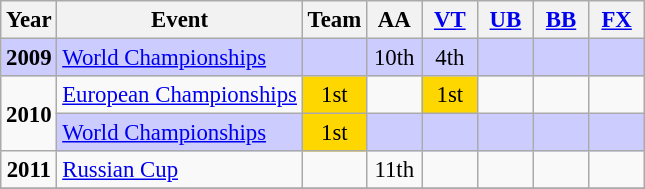<table class="wikitable" style="text-align:center; font-size: 95%;">
<tr>
<th>Year</th>
<th>Event</th>
<th style="width:30px;">Team</th>
<th style="width:30px;">AA</th>
<th style="width:30px;"><a href='#'>VT</a></th>
<th style="width:30px;"><a href='#'>UB</a></th>
<th style="width:30px;"><a href='#'>BB</a></th>
<th style="width:30px;"><a href='#'>FX</a></th>
</tr>
<tr bgcolor=#CCCCFF>
<td rowspan="1"><strong>2009</strong></td>
<td align=left><a href='#'>World Championships</a></td>
<td></td>
<td>10th</td>
<td>4th</td>
<td></td>
<td></td>
<td></td>
</tr>
<tr>
<td rowspan="2"><strong>2010</strong></td>
<td align=left><a href='#'>European Championships</a></td>
<td style="background: gold">1st</td>
<td></td>
<td style="background: gold">1st</td>
<td></td>
<td></td>
<td></td>
</tr>
<tr bgcolor=#CCCCFF>
<td align=left><a href='#'>World Championships</a></td>
<td style="background: gold">1st</td>
<td></td>
<td></td>
<td></td>
<td></td>
<td></td>
</tr>
<tr>
<td rowspan="1"><strong>2011</strong></td>
<td align=left><a href='#'>Russian Cup</a></td>
<td></td>
<td>11th</td>
<td></td>
<td></td>
<td></td>
<td></td>
</tr>
<tr>
</tr>
</table>
